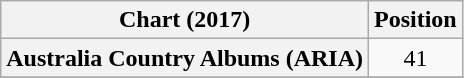<table class="wikitable sortable plainrowheaders" style="text-align:center">
<tr>
<th scope="col">Chart (2017)</th>
<th scope="col">Position</th>
</tr>
<tr>
<th scope="row">Australia Country Albums (ARIA) </th>
<td>41</td>
</tr>
<tr>
</tr>
</table>
